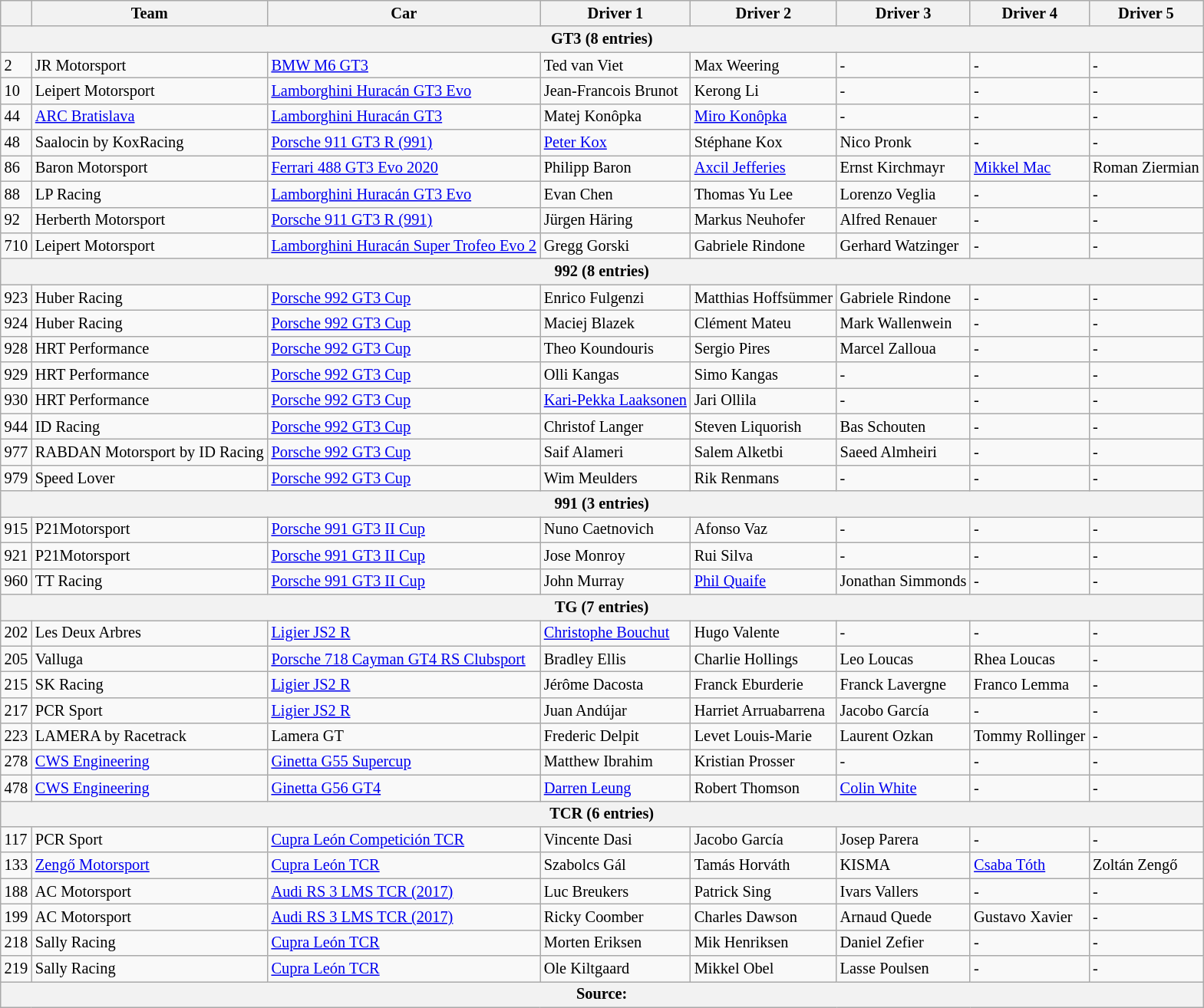<table class="wikitable" style="font-size:85%">
<tr>
<th></th>
<th>Team</th>
<th>Car</th>
<th>Driver 1</th>
<th>Driver 2</th>
<th>Driver 3</th>
<th>Driver 4</th>
<th>Driver 5</th>
</tr>
<tr>
<th colspan="8">GT3 (8 entries)</th>
</tr>
<tr>
<td>2</td>
<td> JR Motorsport</td>
<td><a href='#'>BMW M6 GT3</a></td>
<td> Ted van Viet</td>
<td> Max Weering</td>
<td>-</td>
<td>-</td>
<td>-</td>
</tr>
<tr>
<td>10</td>
<td> Leipert Motorsport</td>
<td><a href='#'>Lamborghini Huracán GT3 Evo</a></td>
<td> Jean-Francois Brunot</td>
<td> Kerong Li</td>
<td>-</td>
<td>-</td>
<td>-</td>
</tr>
<tr>
<td>44</td>
<td> <a href='#'>ARC Bratislava</a></td>
<td><a href='#'>Lamborghini Huracán GT3</a></td>
<td> Matej Konôpka</td>
<td> <a href='#'>Miro Konôpka</a></td>
<td>-</td>
<td>-</td>
<td>-</td>
</tr>
<tr>
<td>48</td>
<td> Saalocin by KoxRacing</td>
<td><a href='#'>Porsche 911 GT3 R (991)</a></td>
<td> <a href='#'>Peter Kox</a></td>
<td> Stéphane Kox</td>
<td> Nico Pronk</td>
<td>-</td>
<td>-</td>
</tr>
<tr>
<td>86</td>
<td> Baron Motorsport</td>
<td><a href='#'>Ferrari 488 GT3 Evo 2020</a></td>
<td> Philipp Baron</td>
<td> <a href='#'>Axcil Jefferies</a></td>
<td> Ernst Kirchmayr</td>
<td> <a href='#'>Mikkel Mac</a></td>
<td> Roman Ziermian</td>
</tr>
<tr>
<td>88</td>
<td> LP Racing</td>
<td><a href='#'>Lamborghini Huracán GT3 Evo</a></td>
<td> Evan Chen</td>
<td> Thomas Yu Lee</td>
<td> Lorenzo Veglia</td>
<td>-</td>
<td>-</td>
</tr>
<tr>
<td>92</td>
<td> Herberth Motorsport</td>
<td><a href='#'>Porsche 911 GT3 R (991)</a></td>
<td> Jürgen Häring</td>
<td> Markus Neuhofer</td>
<td> Alfred Renauer</td>
<td>-</td>
<td>-</td>
</tr>
<tr>
<td>710</td>
<td> Leipert Motorsport</td>
<td><a href='#'>Lamborghini Huracán Super Trofeo Evo 2</a></td>
<td> Gregg Gorski</td>
<td> Gabriele Rindone</td>
<td> Gerhard Watzinger</td>
<td>-</td>
<td>-</td>
</tr>
<tr>
<th colspan="8">992 (8 entries)</th>
</tr>
<tr>
<td>923</td>
<td> Huber Racing</td>
<td><a href='#'>Porsche 992 GT3 Cup</a></td>
<td> Enrico Fulgenzi</td>
<td> Matthias Hoffsümmer</td>
<td> Gabriele Rindone</td>
<td>-</td>
<td>-</td>
</tr>
<tr>
<td>924</td>
<td> Huber Racing</td>
<td><a href='#'>Porsche 992 GT3 Cup</a></td>
<td> Maciej Blazek</td>
<td> Clément Mateu</td>
<td> Mark Wallenwein</td>
<td>-</td>
<td>-</td>
</tr>
<tr>
<td>928</td>
<td> HRT Performance</td>
<td><a href='#'>Porsche 992 GT3 Cup</a></td>
<td> Theo Koundouris</td>
<td> Sergio Pires</td>
<td> Marcel Zalloua</td>
<td>-</td>
<td>-</td>
</tr>
<tr>
<td>929</td>
<td> HRT Performance</td>
<td><a href='#'>Porsche 992 GT3 Cup</a></td>
<td> Olli Kangas</td>
<td> Simo Kangas</td>
<td>-</td>
<td>-</td>
<td>-</td>
</tr>
<tr>
<td>930</td>
<td> HRT Performance</td>
<td><a href='#'>Porsche 992 GT3 Cup</a></td>
<td> <a href='#'>Kari-Pekka Laaksonen</a></td>
<td> Jari Ollila</td>
<td>-</td>
<td>-</td>
<td>-</td>
</tr>
<tr>
<td>944</td>
<td> ID Racing</td>
<td><a href='#'>Porsche 992 GT3 Cup</a></td>
<td> Christof Langer</td>
<td> Steven Liquorish</td>
<td> Bas Schouten</td>
<td>-</td>
<td>-</td>
</tr>
<tr>
<td>977</td>
<td> RABDAN Motorsport by ID Racing</td>
<td><a href='#'>Porsche 992 GT3 Cup</a></td>
<td> Saif Alameri</td>
<td> Salem Alketbi</td>
<td> Saeed Almheiri</td>
<td>-</td>
<td>-</td>
</tr>
<tr>
<td>979</td>
<td> Speed Lover</td>
<td><a href='#'>Porsche 992 GT3 Cup</a></td>
<td> Wim Meulders</td>
<td> Rik Renmans</td>
<td>-</td>
<td>-</td>
<td>-</td>
</tr>
<tr>
<th colspan="8">991 (3 entries)</th>
</tr>
<tr>
<td>915</td>
<td> P21Motorsport</td>
<td><a href='#'>Porsche 991 GT3 II Cup</a></td>
<td> Nuno Caetnovich</td>
<td> Afonso Vaz</td>
<td>-</td>
<td>-</td>
<td>-</td>
</tr>
<tr>
<td>921</td>
<td> P21Motorsport</td>
<td><a href='#'>Porsche 991 GT3 II Cup</a></td>
<td> Jose Monroy</td>
<td> Rui Silva</td>
<td>-</td>
<td>-</td>
<td>-</td>
</tr>
<tr>
<td>960</td>
<td> TT Racing</td>
<td><a href='#'>Porsche 991 GT3 II Cup</a></td>
<td> John Murray</td>
<td> <a href='#'>Phil Quaife</a></td>
<td> Jonathan Simmonds</td>
<td>-</td>
<td>-</td>
</tr>
<tr>
<th colspan="8">TG (7 entries)</th>
</tr>
<tr>
<td>202</td>
<td> Les Deux Arbres</td>
<td><a href='#'>Ligier JS2 R</a></td>
<td> <a href='#'>Christophe Bouchut</a></td>
<td> Hugo Valente</td>
<td>-</td>
<td>-</td>
<td>-</td>
</tr>
<tr>
<td>205</td>
<td> Valluga</td>
<td><a href='#'>Porsche 718 Cayman GT4 RS Clubsport</a></td>
<td> Bradley Ellis</td>
<td> Charlie Hollings</td>
<td> Leo Loucas</td>
<td> Rhea Loucas</td>
<td>-</td>
</tr>
<tr>
<td>215</td>
<td> SK Racing</td>
<td><a href='#'>Ligier JS2 R</a></td>
<td> Jérôme Dacosta</td>
<td> Franck Eburderie</td>
<td> Franck Lavergne</td>
<td> Franco Lemma</td>
<td>-</td>
</tr>
<tr>
<td>217</td>
<td> PCR Sport</td>
<td><a href='#'>Ligier JS2 R</a></td>
<td> Juan Andújar</td>
<td> Harriet Arruabarrena</td>
<td> Jacobo García</td>
<td>-</td>
<td>-</td>
</tr>
<tr>
<td>223</td>
<td> LAMERA by Racetrack</td>
<td>Lamera GT</td>
<td> Frederic Delpit</td>
<td> Levet Louis-Marie</td>
<td> Laurent Ozkan</td>
<td> Tommy Rollinger</td>
<td>-</td>
</tr>
<tr>
<td>278</td>
<td> <a href='#'>CWS Engineering</a></td>
<td><a href='#'>Ginetta G55 Supercup</a></td>
<td> Matthew Ibrahim</td>
<td> Kristian Prosser</td>
<td>-</td>
<td>-</td>
<td>-</td>
</tr>
<tr>
<td>478</td>
<td> <a href='#'>CWS Engineering</a></td>
<td><a href='#'>Ginetta G56 GT4</a></td>
<td> <a href='#'>Darren Leung</a></td>
<td> Robert Thomson</td>
<td> <a href='#'>Colin White</a></td>
<td>-</td>
<td>-</td>
</tr>
<tr>
<th colspan="8">TCR (6 entries)</th>
</tr>
<tr>
<td>117</td>
<td> PCR Sport</td>
<td><a href='#'>Cupra León Competición TCR</a></td>
<td> Vincente Dasi</td>
<td> Jacobo García</td>
<td> Josep Parera</td>
<td>-</td>
<td>-</td>
</tr>
<tr>
<td>133</td>
<td> <a href='#'>Zengő Motorsport</a></td>
<td><a href='#'>Cupra León TCR</a></td>
<td> Szabolcs Gál</td>
<td> Tamás Horváth</td>
<td> KISMA</td>
<td> <a href='#'>Csaba Tóth</a></td>
<td> Zoltán Zengő</td>
</tr>
<tr>
<td>188</td>
<td> AC Motorsport</td>
<td><a href='#'>Audi RS 3 LMS TCR (2017)</a></td>
<td> Luc Breukers</td>
<td> Patrick Sing</td>
<td> Ivars Vallers</td>
<td>-</td>
<td>-</td>
</tr>
<tr>
<td>199</td>
<td> AC Motorsport</td>
<td><a href='#'>Audi RS 3 LMS TCR (2017)</a></td>
<td> Ricky Coomber</td>
<td> Charles Dawson</td>
<td> Arnaud Quede</td>
<td> Gustavo Xavier</td>
<td>-</td>
</tr>
<tr>
<td>218</td>
<td> Sally Racing</td>
<td><a href='#'>Cupra León TCR</a></td>
<td> Morten Eriksen</td>
<td> Mik Henriksen</td>
<td> Daniel Zefier</td>
<td>-</td>
<td>-</td>
</tr>
<tr>
<td>219</td>
<td> Sally Racing</td>
<td><a href='#'>Cupra León TCR</a></td>
<td> Ole Kiltgaard</td>
<td> Mikkel Obel</td>
<td> Lasse Poulsen</td>
<td>-</td>
<td>-</td>
</tr>
<tr>
<th colspan="8">Source:</th>
</tr>
</table>
